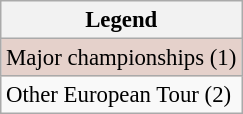<table class="wikitable" style="font-size:95%;">
<tr>
<th>Legend</th>
</tr>
<tr style="background:#e5d1cb;">
<td>Major championships (1)</td>
</tr>
<tr>
<td>Other European Tour (2)</td>
</tr>
</table>
